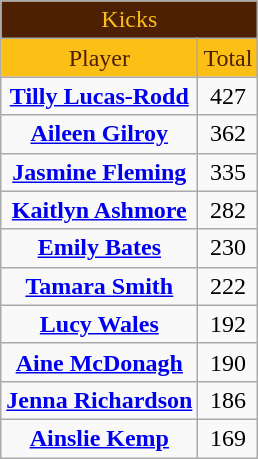<table class="wikitable" style="text-align:center;">
<tr>
<td colspan="2" style="text-align:center; background: #4D2004; color: #FBBF15">Kicks</td>
</tr>
<tr>
<td style="text-align:center; background: #FBBF15; color: #4D2004">Player</td>
<td style="text-align:center; background: #FBBF15; color: #4D2004">Total</td>
</tr>
<tr>
<td><strong><a href='#'>Tilly Lucas-Rodd</a></strong></td>
<td>427</td>
</tr>
<tr>
<td><strong><a href='#'>Aileen Gilroy</a></strong></td>
<td>362</td>
</tr>
<tr>
<td><strong><a href='#'>Jasmine Fleming</a></strong></td>
<td>335</td>
</tr>
<tr>
<td><strong><a href='#'>Kaitlyn Ashmore</a></strong></td>
<td>282</td>
</tr>
<tr>
<td><strong><a href='#'>Emily Bates</a></strong></td>
<td>230</td>
</tr>
<tr>
<td><strong><a href='#'>Tamara Smith</a></strong></td>
<td>222</td>
</tr>
<tr>
<td><strong><a href='#'>Lucy Wales</a></strong></td>
<td>192</td>
</tr>
<tr>
<td><strong><a href='#'>Aine McDonagh</a></strong></td>
<td>190</td>
</tr>
<tr>
<td><strong><a href='#'>Jenna Richardson</a></strong></td>
<td>186</td>
</tr>
<tr>
<td><strong><a href='#'>Ainslie Kemp</a></strong></td>
<td>169</td>
</tr>
</table>
